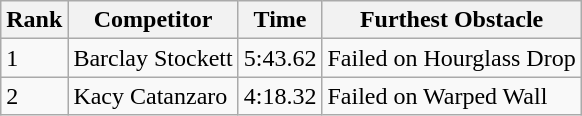<table class="wikitable sortable mw-collapsible">
<tr>
<th>Rank</th>
<th>Competitor</th>
<th>Time</th>
<th>Furthest Obstacle</th>
</tr>
<tr>
<td>1</td>
<td>Barclay Stockett</td>
<td>5:43.62</td>
<td>Failed on Hourglass Drop</td>
</tr>
<tr>
<td>2</td>
<td>Kacy Catanzaro</td>
<td>4:18.32</td>
<td>Failed on Warped Wall</td>
</tr>
</table>
